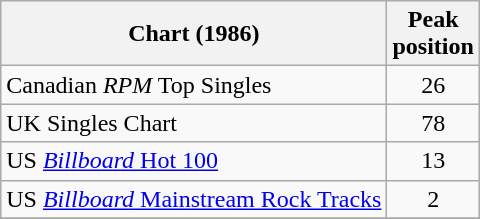<table class="wikitable sortable">
<tr>
<th>Chart (1986)</th>
<th>Peak<br>position</th>
</tr>
<tr>
<td>Canadian <em>RPM</em> Top Singles</td>
<td align="center">26</td>
</tr>
<tr>
<td>UK Singles Chart</td>
<td align="center">78</td>
</tr>
<tr>
<td>US <a href='#'><em>Billboard</em> Hot 100</a></td>
<td align="center">13</td>
</tr>
<tr>
<td>US <a href='#'><em>Billboard</em> Mainstream Rock Tracks</a></td>
<td align="center">2</td>
</tr>
<tr>
</tr>
</table>
